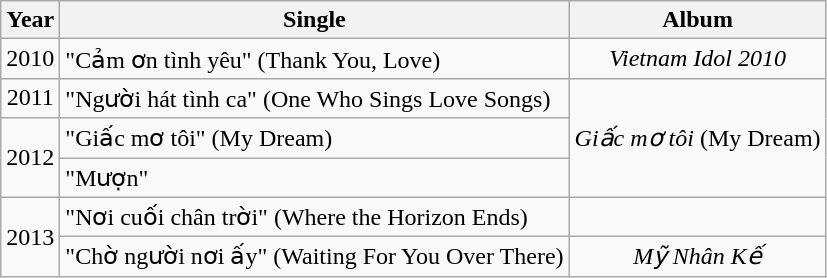<table class="wikitable" style="text-align:center;">
<tr>
<th>Year</th>
<th>Single</th>
<th>Album</th>
</tr>
<tr>
<td>2010</td>
<td align="left">"Cảm ơn tình yêu" (Thank You, Love)</td>
<td><em>Vietnam Idol 2010</em></td>
</tr>
<tr>
<td>2011</td>
<td align="left">"Người hát tình ca" (One Who Sings Love Songs)</td>
<td rowspan="3"><em>Giấc mơ tôi</em> (My Dream)</td>
</tr>
<tr>
<td rowspan="2">2012</td>
<td align="left">"Giấc mơ tôi" (My Dream)</td>
</tr>
<tr>
<td align="left">"Mượn"</td>
</tr>
<tr>
<td rowspan="2">2013</td>
<td align="left">"Nơi cuối chân trời" (Where the Horizon Ends)</td>
<td></td>
</tr>
<tr>
<td align="left">"Chờ người nơi ấy" (Waiting For You Over There)</td>
<td><em>Mỹ Nhân Kế</em></td>
</tr>
</table>
